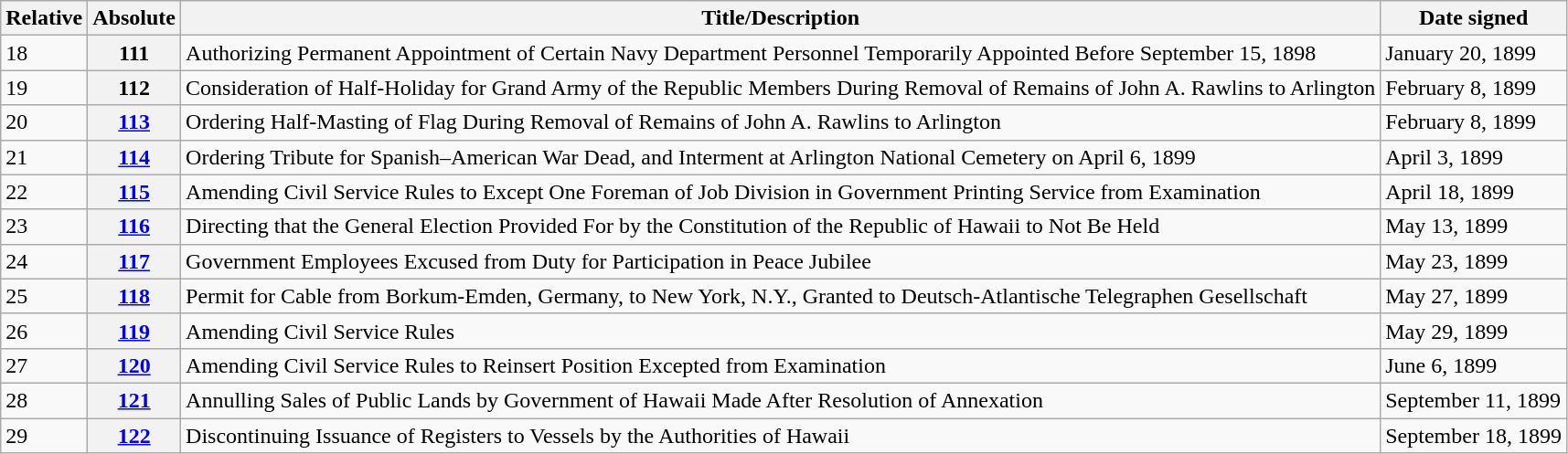<table class="wikitable">
<tr>
<th>Relative </th>
<th>Absolute </th>
<th>Title/Description</th>
<th>Date signed</th>
</tr>
<tr>
<td>18</td>
<th>111</th>
<td>Authorizing Permanent Appointment of Certain Navy Department Personnel Temporarily Appointed Before September 15, 1898</td>
<td>January 20, 1899</td>
</tr>
<tr>
<td>19</td>
<th>112</th>
<td>Consideration of Half-Holiday for Grand Army of the Republic Members During Removal of Remains of John A. Rawlins to Arlington</td>
<td>February 8, 1899</td>
</tr>
<tr>
<td>20</td>
<th><a href='#'>113</a></th>
<td>Ordering Half-Masting of Flag During Removal of Remains of John A. Rawlins to Arlington</td>
<td>February 8, 1899</td>
</tr>
<tr>
<td>21</td>
<th><a href='#'>114</a></th>
<td>Ordering Tribute for Spanish–American War Dead, and Interment at Arlington National Cemetery on April 6, 1899</td>
<td>April 3, 1899</td>
</tr>
<tr>
<td>22</td>
<th><a href='#'>115</a></th>
<td>Amending Civil Service Rules to Except One Foreman of Job Division in Government Printing Service from Examination</td>
<td>April 18, 1899</td>
</tr>
<tr>
<td>23</td>
<th><a href='#'>116</a></th>
<td>Directing that the General Election Provided For by the Constitution of the Republic of Hawaii to Not Be Held</td>
<td>May 13, 1899</td>
</tr>
<tr>
<td>24</td>
<th><a href='#'>117</a></th>
<td>Government Employees Excused from Duty for Participation in Peace Jubilee</td>
<td>May 23, 1899</td>
</tr>
<tr>
<td>25</td>
<th><a href='#'>118</a></th>
<td>Permit for Cable from Borkum-Emden, Germany, to New York, N.Y., Granted to Deutsch-Atlantische Telegraphen Gesellschaft</td>
<td>May 27, 1899</td>
</tr>
<tr>
<td>26</td>
<th><a href='#'>119</a></th>
<td>Amending Civil Service Rules</td>
<td>May 29, 1899</td>
</tr>
<tr>
<td>27</td>
<th><a href='#'>120</a></th>
<td>Amending Civil Service Rules to Reinsert Position Excepted from Examination</td>
<td>June 6, 1899</td>
</tr>
<tr>
<td>28</td>
<th><a href='#'>121</a></th>
<td>Annulling Sales of Public Lands by Government of Hawaii Made After Resolution of Annexation</td>
<td>September 11, 1899</td>
</tr>
<tr>
<td>29</td>
<th><a href='#'>122</a></th>
<td>Discontinuing Issuance of Registers to Vessels by the Authorities of Hawaii</td>
<td>September 18, 1899</td>
</tr>
</table>
